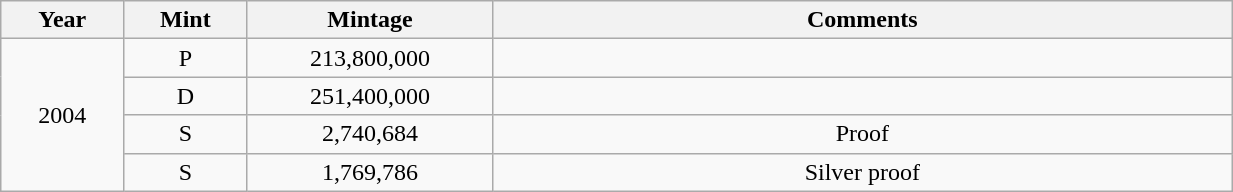<table class="wikitable sortable" style="min-width:65%; text-align:center;">
<tr>
<th width="10%">Year</th>
<th width="10%">Mint</th>
<th width="20%">Mintage</th>
<th width="60%">Comments</th>
</tr>
<tr>
<td rowspan="4">2004</td>
<td>P</td>
<td>213,800,000</td>
<td></td>
</tr>
<tr>
<td>D</td>
<td>251,400,000</td>
<td></td>
</tr>
<tr>
<td>S</td>
<td>2,740,684</td>
<td>Proof</td>
</tr>
<tr>
<td>S</td>
<td>1,769,786</td>
<td>Silver proof</td>
</tr>
</table>
